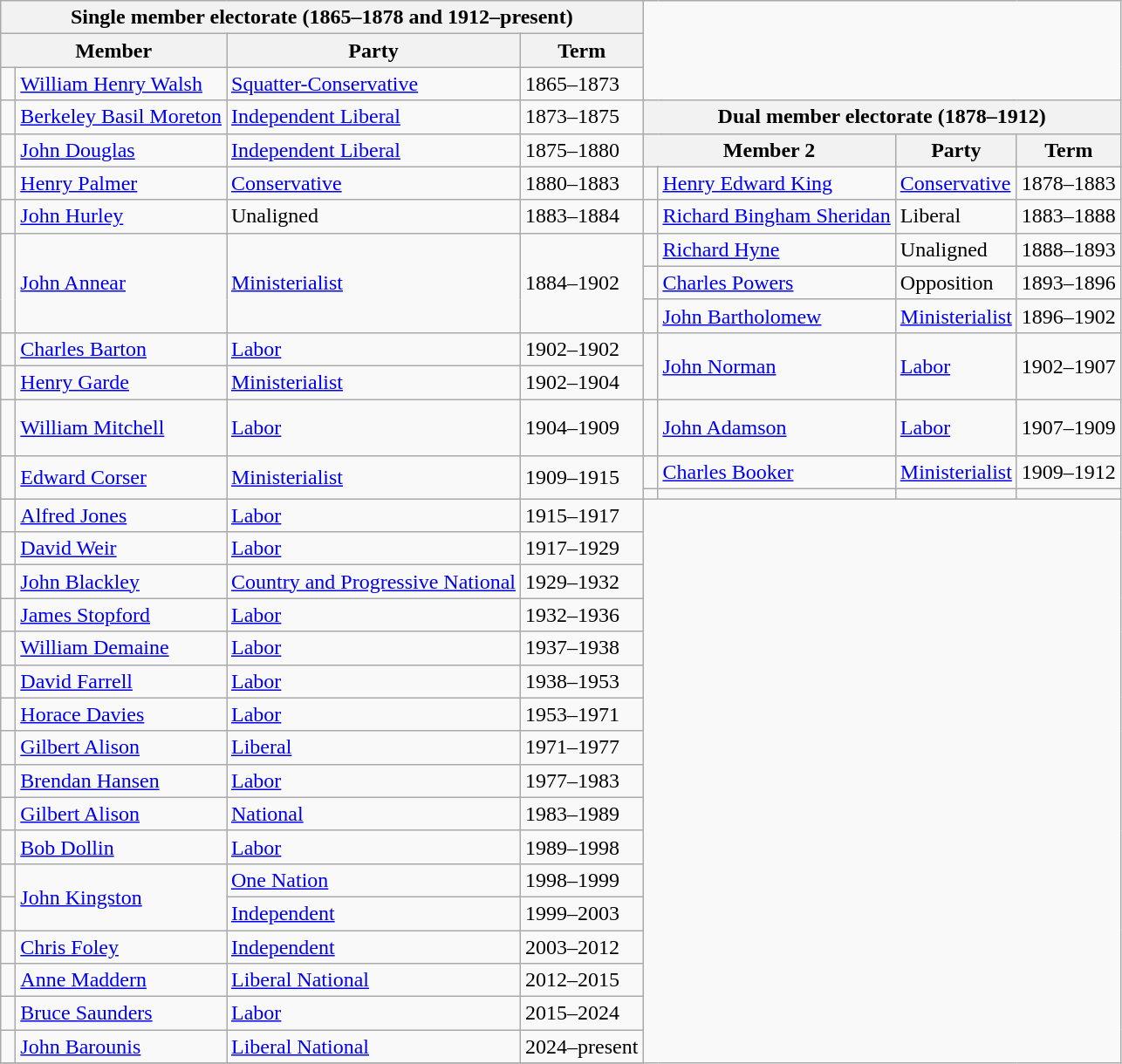<table class="wikitable">
<tr>
<th colspan="4">Single member electorate (1865–1878 and 1912–present)</th>
</tr>
<tr>
<th colspan="2">Member</th>
<th>Party</th>
<th>Term</th>
</tr>
<tr>
<td> </td>
<td><a href='#'>William Henry Walsh</a></td>
<td><a href='#'>Squatter-Conservative</a></td>
<td>1865–1873</td>
</tr>
<tr>
<td> </td>
<td><a href='#'>Berkeley Basil Moreton</a></td>
<td><a href='#'>Independent Liberal</a></td>
<td>1873–1875</td>
<th colspan=4>Dual member electorate (1878–1912)</th>
</tr>
<tr>
<td rowspan=2 > </td>
<td rowspan=2><a href='#'>John Douglas</a></td>
<td rowspan=2><a href='#'>Independent Liberal</a></td>
<td rowspan=2>1875–1880</td>
<th colspan="2">Member 2</th>
<th>Party</th>
<th>Term</th>
</tr>
<tr>
<td rowspan="2" > </td>
<td rowspan="2"><a href='#'>Henry Edward King</a></td>
<td rowspan="2"><a href='#'>Conservative</a></td>
<td rowspan="2">1878–1883</td>
</tr>
<tr>
<td> </td>
<td><a href='#'>Henry Palmer</a></td>
<td><a href='#'>Conservative</a></td>
<td>1880–1883</td>
</tr>
<tr>
<td> </td>
<td><a href='#'>John Hurley</a></td>
<td>Unaligned</td>
<td>1883–1884</td>
<td rowspan="2" > </td>
<td rowspan="2"><a href='#'>Richard Bingham Sheridan</a></td>
<td rowspan="2">Liberal</td>
<td rowspan="2">1883–1888</td>
</tr>
<tr>
<td rowspan="4" > </td>
<td rowspan="4"><a href='#'>John Annear</a></td>
<td rowspan="4"><a href='#'>Ministerialist</a></td>
<td rowspan="4">1884–1902</td>
</tr>
<tr>
<td> </td>
<td><a href='#'>Richard Hyne</a></td>
<td>Unaligned</td>
<td>1888–1893</td>
</tr>
<tr>
<td> </td>
<td><a href='#'>Charles Powers</a></td>
<td>Opposition</td>
<td>1893–1896</td>
</tr>
<tr>
<td> </td>
<td><a href='#'>John Bartholomew</a></td>
<td><a href='#'>Ministerialist</a></td>
<td>1896–1902</td>
</tr>
<tr>
<td> </td>
<td><a href='#'>Charles Barton</a></td>
<td><a href='#'>Labor</a></td>
<td>1902–1902</td>
<td rowspan="3" > </td>
<td rowspan="3"><a href='#'>John Norman</a></td>
<td rowspan="3"><a href='#'>Labor</a></td>
<td rowspan="3">1902–1907</td>
</tr>
<tr>
<td> </td>
<td><a href='#'>Henry Garde</a></td>
<td><a href='#'>Ministerialist</a></td>
<td>1902–1904</td>
</tr>
<tr>
<td rowspan="2" > <br> </td>
<td rowspan="2"><a href='#'>William Mitchell</a></td>
<td rowspan="2"><a href='#'>Labor</a></td>
<td rowspan="2">1904–1909</td>
</tr>
<tr>
<td> </td>
<td><a href='#'>John Adamson</a></td>
<td><a href='#'>Labor</a></td>
<td>1907–1909</td>
</tr>
<tr>
<td rowspan=2 > </td>
<td rowspan=2><a href='#'>Edward Corser</a></td>
<td rowspan=2><a href='#'>Ministerialist</a></td>
<td rowspan=2>1909–1915</td>
<td> </td>
<td><a href='#'>Charles Booker</a></td>
<td><a href='#'>Ministerialist</a></td>
<td>1909–1912</td>
</tr>
<tr>
<td></td>
<td></td>
<td></td>
<td></td>
</tr>
<tr>
<td> </td>
<td><a href='#'>Alfred Jones</a></td>
<td><a href='#'>Labor</a></td>
<td>1915–1917</td>
</tr>
<tr>
<td> </td>
<td><a href='#'>David Weir</a></td>
<td><a href='#'>Labor</a></td>
<td>1917–1929</td>
</tr>
<tr>
<td> </td>
<td><a href='#'>John Blackley</a></td>
<td><a href='#'>Country and Progressive National</a></td>
<td>1929–1932</td>
</tr>
<tr>
<td> </td>
<td><a href='#'>James Stopford</a></td>
<td><a href='#'>Labor</a></td>
<td>1932–1936</td>
</tr>
<tr>
<td> </td>
<td><a href='#'>William Demaine</a></td>
<td><a href='#'>Labor</a></td>
<td>1937–1938</td>
</tr>
<tr>
<td> </td>
<td><a href='#'>David Farrell</a></td>
<td><a href='#'>Labor</a></td>
<td>1938–1953</td>
</tr>
<tr>
<td> </td>
<td><a href='#'>Horace Davies</a></td>
<td><a href='#'>Labor</a></td>
<td>1953–1971</td>
</tr>
<tr>
<td> </td>
<td><a href='#'>Gilbert Alison</a></td>
<td><a href='#'>Liberal</a></td>
<td>1971–1977</td>
</tr>
<tr>
<td> </td>
<td><a href='#'>Brendan Hansen</a></td>
<td><a href='#'>Labor</a></td>
<td>1977–1983</td>
</tr>
<tr>
<td> </td>
<td><a href='#'>Gilbert Alison</a></td>
<td><a href='#'>National</a></td>
<td>1983–1989</td>
</tr>
<tr>
<td> </td>
<td><a href='#'>Bob Dollin</a></td>
<td><a href='#'>Labor</a></td>
<td>1989–1998</td>
</tr>
<tr>
<td> </td>
<td rowspan="2"><a href='#'>John Kingston</a></td>
<td><a href='#'>One Nation</a></td>
<td>1998–1999</td>
</tr>
<tr>
<td> </td>
<td><a href='#'>Independent</a></td>
<td>1999–2003</td>
</tr>
<tr>
<td> </td>
<td><a href='#'>Chris Foley</a></td>
<td><a href='#'>Independent</a></td>
<td>2003–2012</td>
</tr>
<tr>
<td> </td>
<td><a href='#'>Anne Maddern</a></td>
<td><a href='#'>Liberal National</a></td>
<td>2012–2015</td>
</tr>
<tr>
<td> </td>
<td><a href='#'>Bruce Saunders</a></td>
<td><a href='#'>Labor</a></td>
<td>2015–2024</td>
</tr>
<tr>
<td> </td>
<td><a href='#'>John Barounis</a></td>
<td><a href='#'>Liberal National</a></td>
<td>2024–present</td>
</tr>
<tr>
</tr>
</table>
